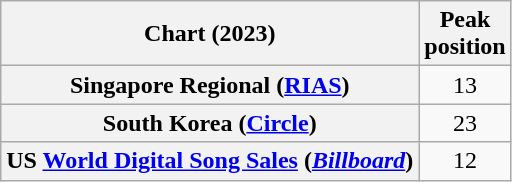<table class="wikitable sortable plainrowheaders" style="text-align:center">
<tr>
<th scope="col">Chart (2023)</th>
<th scope="col">Peak<br>position</th>
</tr>
<tr>
<th scope="row">Singapore Regional (<a href='#'>RIAS</a>)</th>
<td>13</td>
</tr>
<tr>
<th scope="row">South Korea (<a href='#'>Circle</a>)</th>
<td>23</td>
</tr>
<tr>
<th scope="row">US <a href='#'>World Digital Song Sales</a> (<em><a href='#'>Billboard</a></em>)</th>
<td>12</td>
</tr>
</table>
